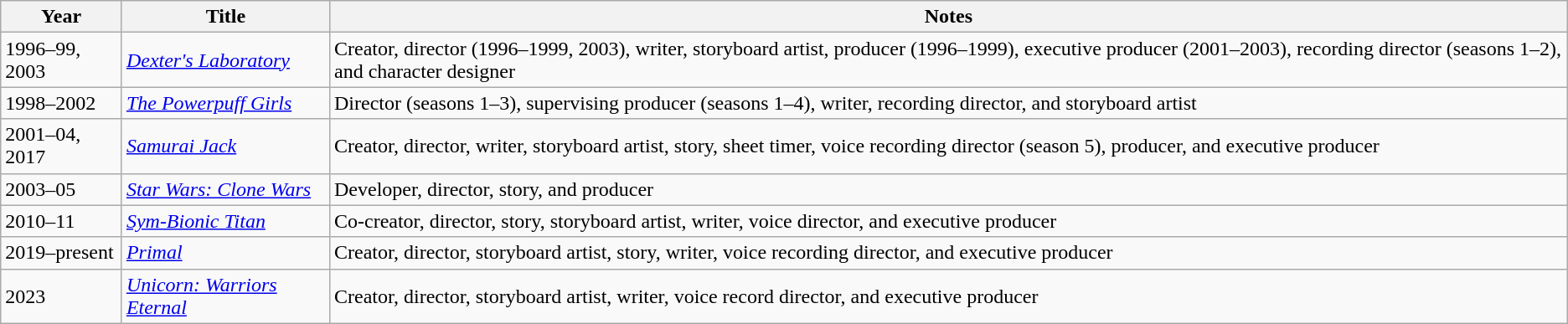<table class="wikitable">
<tr>
<th>Year</th>
<th>Title</th>
<th>Notes</th>
</tr>
<tr>
<td>1996–99, 2003</td>
<td><em><a href='#'>Dexter's Laboratory</a></em></td>
<td>Creator, director (1996–1999, 2003), writer, storyboard artist, producer (1996–1999), executive producer (2001–2003), recording director (seasons 1–2), and character designer</td>
</tr>
<tr>
<td>1998–2002</td>
<td><em><a href='#'>The Powerpuff Girls</a></em></td>
<td>Director (seasons 1–3), supervising producer (seasons 1–4), writer, recording director, and storyboard artist</td>
</tr>
<tr>
<td>2001–04, 2017</td>
<td><em><a href='#'>Samurai Jack</a></em></td>
<td>Creator, director, writer, storyboard artist, story, sheet timer, voice recording director (season 5), producer, and executive producer</td>
</tr>
<tr>
<td>2003–05</td>
<td><em><a href='#'>Star Wars: Clone Wars</a></em></td>
<td>Developer, director, story, and producer</td>
</tr>
<tr>
<td>2010–11</td>
<td><em><a href='#'>Sym-Bionic Titan</a></em></td>
<td>Co-creator, director, story, storyboard artist, writer, voice director, and executive producer</td>
</tr>
<tr>
<td>2019–present</td>
<td><em><a href='#'>Primal</a></em></td>
<td>Creator, director, storyboard artist, story, writer, voice recording director, and executive producer</td>
</tr>
<tr>
<td>2023</td>
<td><em><a href='#'>Unicorn: Warriors Eternal</a></em></td>
<td>Creator, director, storyboard artist, writer, voice record director, and executive producer</td>
</tr>
</table>
